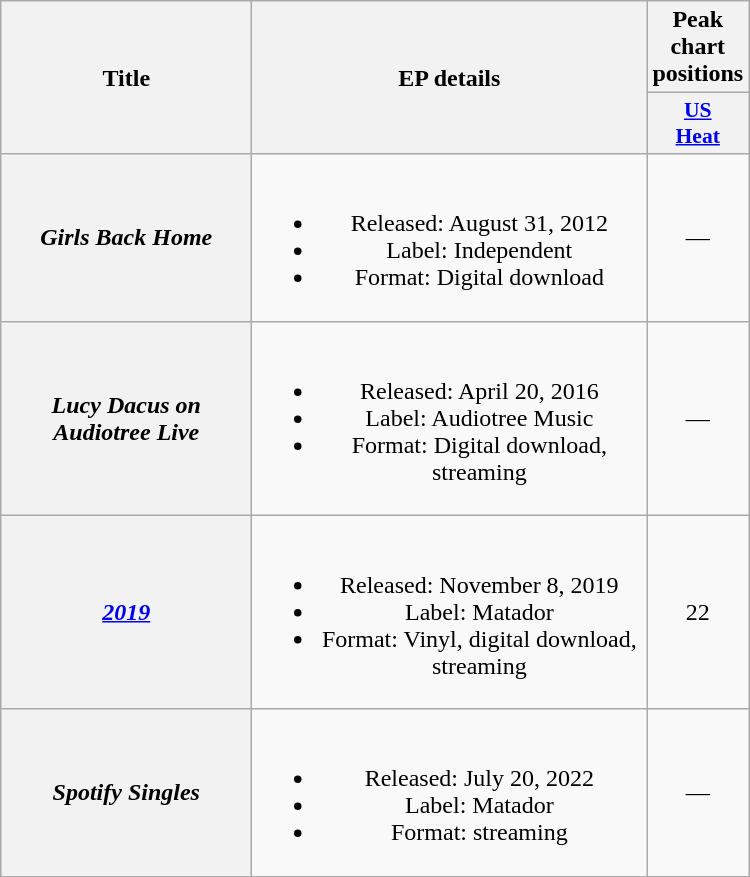<table class="wikitable plainrowheaders" style="text-align:center;">
<tr>
<th scope="col" rowspan="2" style="width:10em;">Title</th>
<th scope="col" rowspan="2" style="width:16em;">EP details</th>
<th scope="col" colspan="1">Peak chart positions</th>
</tr>
<tr>
<th scope="col" style="width:2.5em;font-size:90%;"><a href='#'>US<br>Heat</a><br></th>
</tr>
<tr>
<th scope="row"><em>Girls Back Home</em></th>
<td><br><ul><li>Released: August 31, 2012</li><li>Label: Independent</li><li>Format: Digital download</li></ul></td>
<td>―</td>
</tr>
<tr>
<th scope="row"><em>Lucy Dacus on Audiotree Live</em></th>
<td><br><ul><li>Released: April 20, 2016</li><li>Label: Audiotree Music</li><li>Format: Digital download, streaming</li></ul></td>
<td>―</td>
</tr>
<tr>
<th scope="row"><em><a href='#'>2019</a></em></th>
<td><br><ul><li>Released: November 8, 2019</li><li>Label: Matador</li><li>Format: Vinyl, digital download, streaming</li></ul></td>
<td>22</td>
</tr>
<tr>
<th scope="row"><em>Spotify Singles</em></th>
<td><br><ul><li>Released: July 20, 2022</li><li>Label: Matador</li><li>Format: streaming</li></ul></td>
<td>—</td>
</tr>
</table>
